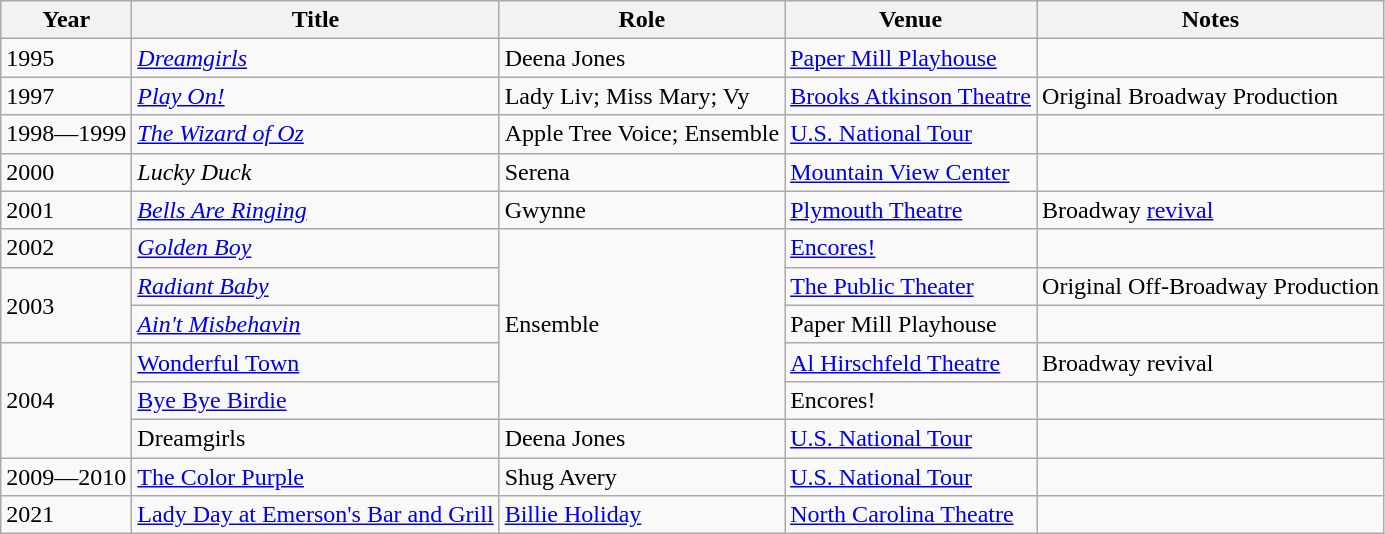<table class="wikitable">
<tr>
<th>Year</th>
<th>Title</th>
<th>Role</th>
<th>Venue</th>
<th>Notes</th>
</tr>
<tr>
<td>1995</td>
<td><em><a href='#'>Dreamgirls</a></em></td>
<td>Deena Jones</td>
<td><a href='#'>Paper Mill Playhouse</a></td>
<td></td>
</tr>
<tr>
<td>1997</td>
<td><em><a href='#'>Play On!</a></em></td>
<td>Lady Liv; Miss Mary; Vy</td>
<td><a href='#'>Brooks Atkinson Theatre</a></td>
<td>Original Broadway Production</td>
</tr>
<tr>
<td>1998—1999</td>
<td><em><a href='#'>The Wizard of Oz</a></em></td>
<td>Apple Tree Voice; Ensemble</td>
<td><a href='#'>U.S. National Tour</a></td>
<td></td>
</tr>
<tr>
<td>2000</td>
<td><em>Lucky Duck</em></td>
<td>Serena</td>
<td><a href='#'>Mountain View Center</a></td>
<td></td>
</tr>
<tr>
<td>2001</td>
<td><a href='#'><em>Bells Are Ringing</em></a></td>
<td>Gwynne</td>
<td><a href='#'>Plymouth Theatre</a></td>
<td>Broadway <a href='#'>revival</a></td>
</tr>
<tr>
<td>2002</td>
<td><a href='#'><em>Golden Boy</em></a></td>
<td rowspan="5">Ensemble</td>
<td><a href='#'>Encores!</a></td>
<td></td>
</tr>
<tr>
<td rowspan="2">2003</td>
<td><em><a href='#'>Radiant Baby</a></em></td>
<td><a href='#'>The Public Theater</a></td>
<td>Original Off-Broadway Production</td>
</tr>
<tr>
<td><a href='#'><em>Ain't Misbehavin<strong></a></td>
<td>Paper Mill Playhouse</td>
<td></td>
</tr>
<tr>
<td rowspan="3">2004</td>
<td></em><a href='#'>Wonderful Town</a><em></td>
<td><a href='#'>Al Hirschfeld Theatre</a></td>
<td>Broadway revival</td>
</tr>
<tr>
<td></em><a href='#'>Bye Bye Birdie</a><em></td>
<td>Encores!</td>
<td></td>
</tr>
<tr>
<td></em>Dreamgirls<em></td>
<td>Deena Jones</td>
<td><a href='#'>U.S. National Tour</a></td>
<td></td>
</tr>
<tr>
<td>2009—2010</td>
<td><a href='#'></em>The Color Purple<em></a></td>
<td>Shug Avery</td>
<td><a href='#'>U.S. National Tour</a></td>
<td></td>
</tr>
<tr>
<td>2021</td>
<td></em><a href='#'>Lady Day at Emerson's Bar and Grill</a><em></td>
<td><a href='#'>Billie Holiday</a></td>
<td><a href='#'>North Carolina Theatre</a></td>
<td></td>
</tr>
</table>
